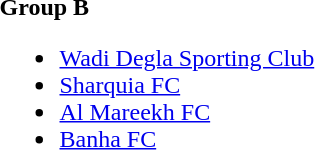<table>
<tr>
<td><strong>Group B</strong><br><ul><li><a href='#'>Wadi Degla Sporting Club</a></li><li><a href='#'>Sharquia FC</a></li><li><a href='#'>Al Mareekh FC</a></li><li><a href='#'>Banha FC</a></li></ul></td>
</tr>
</table>
